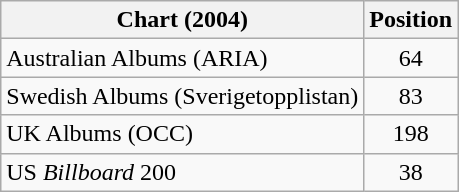<table class="wikitable plainrowheaders sortable">
<tr>
<th scope="col">Chart (2004)</th>
<th scope="col">Position</th>
</tr>
<tr>
<td>Australian Albums (ARIA)</td>
<td align="center">64</td>
</tr>
<tr>
<td>Swedish Albums (Sverigetopplistan)</td>
<td align="center">83</td>
</tr>
<tr>
<td>UK Albums (OCC)</td>
<td align="center">198</td>
</tr>
<tr>
<td>US <em>Billboard</em> 200</td>
<td align="center">38</td>
</tr>
</table>
